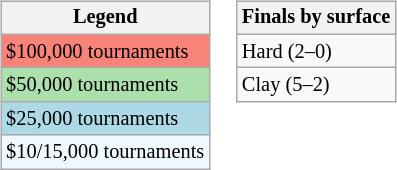<table>
<tr valign=top>
<td><br><table class=wikitable style="font-size:85%;">
<tr>
<th>Legend</th>
</tr>
<tr style="background:#f88379;">
<td>$100,000 tournaments</td>
</tr>
<tr style="background:#addfad;">
<td>$50,000 tournaments</td>
</tr>
<tr style="background:lightblue;">
<td>$25,000 tournaments</td>
</tr>
<tr style="background:#f0f8ff;">
<td>$10/15,000 tournaments</td>
</tr>
</table>
</td>
<td><br><table class=wikitable style="font-size:85%;">
<tr>
<th>Finals by surface</th>
</tr>
<tr>
<td>Hard (2–0)</td>
</tr>
<tr>
<td>Clay (5–2)</td>
</tr>
</table>
</td>
</tr>
</table>
